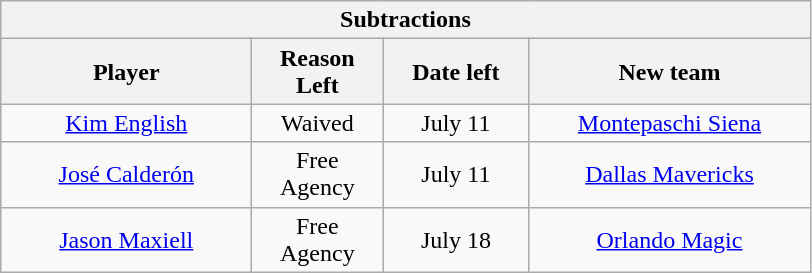<table class="wikitable" style="text-align:center">
<tr>
<th colspan=4>Subtractions</th>
</tr>
<tr>
<th style="width:160px">Player</th>
<th style="width:80px">Reason Left</th>
<th style="width:90px">Date left</th>
<th style="width:180px">New team</th>
</tr>
<tr>
<td><a href='#'>Kim English</a></td>
<td>Waived</td>
<td>July 11</td>
<td><a href='#'>Montepaschi Siena</a></td>
</tr>
<tr>
<td><a href='#'>José Calderón</a></td>
<td>Free Agency</td>
<td>July 11</td>
<td><a href='#'>Dallas Mavericks</a></td>
</tr>
<tr>
<td><a href='#'>Jason Maxiell</a></td>
<td>Free Agency</td>
<td>July 18</td>
<td><a href='#'>Orlando Magic</a></td>
</tr>
</table>
